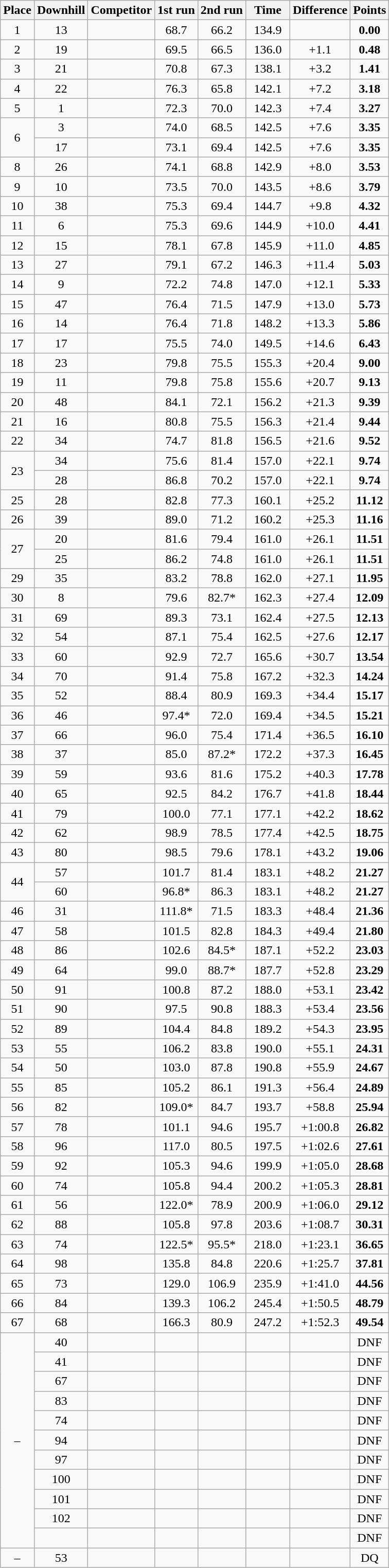<table class=wikitable style="text-align:center">
<tr>
<th>Place</th>
<th>Downhill</th>
<th>Competitor</th>
<th>1st run</th>
<th>2nd run</th>
<th width=50>Time</th>
<th>Difference</th>
<th>Points</th>
</tr>
<tr>
<td>1</td>
<td>13</td>
<td align=left></td>
<td>68.7</td>
<td>66.2</td>
<td>134.9</td>
<td></td>
<td><strong>0.00</strong></td>
</tr>
<tr>
<td>2</td>
<td>19</td>
<td align=left></td>
<td>69.5</td>
<td>66.5</td>
<td>136.0</td>
<td>+1.1</td>
<td><strong>0.48</strong></td>
</tr>
<tr>
<td>3</td>
<td>21</td>
<td align=left></td>
<td>70.8</td>
<td>67.3</td>
<td>138.1</td>
<td>+3.2</td>
<td><strong>1.41</strong></td>
</tr>
<tr>
<td>4</td>
<td>22</td>
<td align=left></td>
<td>76.3</td>
<td>65.8</td>
<td>142.1</td>
<td>+7.2</td>
<td><strong>3.18</strong></td>
</tr>
<tr>
<td>5</td>
<td>1</td>
<td align=left></td>
<td>72.3</td>
<td>70.0</td>
<td>142.3</td>
<td>+7.4</td>
<td><strong>3.27</strong></td>
</tr>
<tr>
<td rowspan=2>6</td>
<td>3</td>
<td align=left></td>
<td>74.0</td>
<td>68.5</td>
<td>142.5</td>
<td>+7.6</td>
<td><strong>3.35</strong></td>
</tr>
<tr>
<td>17</td>
<td align=left></td>
<td>73.1</td>
<td>69.4</td>
<td>142.5</td>
<td>+7.6</td>
<td><strong>3.35</strong></td>
</tr>
<tr>
<td>8</td>
<td>26</td>
<td align=left></td>
<td>74.1</td>
<td>68.8</td>
<td>142.9</td>
<td>+8.0</td>
<td><strong>3.53</strong></td>
</tr>
<tr>
<td>9</td>
<td>10</td>
<td align=left></td>
<td>73.5</td>
<td>70.0</td>
<td>143.5</td>
<td>+8.6</td>
<td><strong>3.79</strong></td>
</tr>
<tr>
<td>10</td>
<td>38</td>
<td align=left></td>
<td>75.3</td>
<td>69.4</td>
<td>144.7</td>
<td>+9.8</td>
<td><strong>4.32</strong></td>
</tr>
<tr>
<td>11</td>
<td>6</td>
<td align=left></td>
<td>75.3</td>
<td>69.6</td>
<td>144.9</td>
<td>+10.0</td>
<td><strong>4.41</strong></td>
</tr>
<tr>
<td>12</td>
<td>15</td>
<td align=left></td>
<td>78.1</td>
<td>67.8</td>
<td>145.9</td>
<td>+11.0</td>
<td><strong>4.85</strong></td>
</tr>
<tr>
<td>13</td>
<td>27</td>
<td align=left></td>
<td>79.1</td>
<td>67.2</td>
<td>146.3</td>
<td>+11.4</td>
<td><strong>5.03</strong></td>
</tr>
<tr>
<td>14</td>
<td>9</td>
<td align=left></td>
<td>72.2</td>
<td>74.8</td>
<td>147.0</td>
<td>+12.1</td>
<td><strong>5.33</strong></td>
</tr>
<tr>
<td>15</td>
<td>47</td>
<td align=left></td>
<td>76.4</td>
<td>71.5</td>
<td>147.9</td>
<td>+13.0</td>
<td><strong>5.73</strong></td>
</tr>
<tr>
<td>16</td>
<td>14</td>
<td align=left></td>
<td>76.4</td>
<td>71.8</td>
<td>148.2</td>
<td>+13.3</td>
<td><strong>5.86</strong></td>
</tr>
<tr>
<td>17</td>
<td>17</td>
<td align=left></td>
<td>75.5</td>
<td>74.0</td>
<td>149.5</td>
<td>+14.6</td>
<td><strong>6.43</strong></td>
</tr>
<tr>
<td>18</td>
<td>23</td>
<td align=left></td>
<td>79.8</td>
<td>75.5</td>
<td>155.3</td>
<td>+20.4</td>
<td><strong>9.00</strong></td>
</tr>
<tr>
<td>19</td>
<td>11</td>
<td align=left></td>
<td>79.8</td>
<td>75.8</td>
<td>155.6</td>
<td>+20.7</td>
<td><strong>9.13</strong></td>
</tr>
<tr>
<td>20</td>
<td>48</td>
<td align=left></td>
<td>84.1</td>
<td>72.1</td>
<td>156.2</td>
<td>+21.3</td>
<td><strong>9.39</strong></td>
</tr>
<tr>
<td>21</td>
<td>16</td>
<td align=left></td>
<td>80.8</td>
<td>75.5</td>
<td>156.3</td>
<td>+21.4</td>
<td><strong>9.44</strong></td>
</tr>
<tr>
<td>22</td>
<td>34</td>
<td align=left></td>
<td>74.7</td>
<td>81.8</td>
<td>156.5</td>
<td>+21.6</td>
<td><strong>9.52</strong></td>
</tr>
<tr>
<td rowspan=2>23</td>
<td>34</td>
<td align=left></td>
<td>75.6</td>
<td>81.4</td>
<td>157.0</td>
<td>+22.1</td>
<td><strong>9.74</strong></td>
</tr>
<tr>
<td>28</td>
<td align=left></td>
<td>86.8</td>
<td>70.2</td>
<td>157.0</td>
<td>+22.1</td>
<td><strong>9.74</strong></td>
</tr>
<tr>
<td>25</td>
<td>28</td>
<td align=left></td>
<td>82.8</td>
<td>77.3</td>
<td>160.1</td>
<td>+25.2</td>
<td><strong>11.12</strong></td>
</tr>
<tr>
<td>26</td>
<td>39</td>
<td align=left></td>
<td>89.0</td>
<td>71.2</td>
<td>160.2</td>
<td>+25.3</td>
<td><strong>11.16</strong></td>
</tr>
<tr>
<td rowspan=2>27</td>
<td>20</td>
<td align=left></td>
<td>81.6</td>
<td>79.4</td>
<td>161.0</td>
<td>+26.1</td>
<td><strong>11.51</strong></td>
</tr>
<tr>
<td>25</td>
<td align=left></td>
<td>86.2</td>
<td>74.8</td>
<td>161.0</td>
<td>+26.1</td>
<td><strong>11.51</strong></td>
</tr>
<tr>
<td>29</td>
<td>35</td>
<td align=left></td>
<td>83.2</td>
<td>78.8</td>
<td>162.0</td>
<td>+27.1</td>
<td><strong>11.95</strong></td>
</tr>
<tr>
<td>30</td>
<td>8</td>
<td align=left></td>
<td>79.6</td>
<td>82.7*</td>
<td>162.3</td>
<td>+27.4</td>
<td><strong>12.09</strong></td>
</tr>
<tr>
<td>31</td>
<td>69</td>
<td align=left></td>
<td>89.3</td>
<td>73.1</td>
<td>162.4</td>
<td>+27.5</td>
<td><strong>12.13</strong></td>
</tr>
<tr>
<td>32</td>
<td>54</td>
<td align=left></td>
<td>87.1</td>
<td>75.4</td>
<td>162.5</td>
<td>+27.6</td>
<td><strong>12.17</strong></td>
</tr>
<tr>
<td>33</td>
<td>60</td>
<td align=left></td>
<td>92.9</td>
<td>72.7</td>
<td>165.6</td>
<td>+30.7</td>
<td><strong>13.54</strong></td>
</tr>
<tr>
<td>34</td>
<td>70</td>
<td align=left></td>
<td>91.4</td>
<td>75.8</td>
<td>167.2</td>
<td>+32.3</td>
<td><strong>14.24</strong></td>
</tr>
<tr>
<td>35</td>
<td>52</td>
<td align=left></td>
<td>88.4</td>
<td>80.9</td>
<td>169.3</td>
<td>+34.4</td>
<td><strong>15.17</strong></td>
</tr>
<tr>
<td>36</td>
<td>46</td>
<td align=left></td>
<td>97.4*</td>
<td>72.0</td>
<td>169.4</td>
<td>+34.5</td>
<td><strong>15.21</strong></td>
</tr>
<tr>
<td>37</td>
<td>66</td>
<td align=left></td>
<td>96.0</td>
<td>75.4</td>
<td>171.4</td>
<td>+36.5</td>
<td><strong>16.10</strong></td>
</tr>
<tr>
<td>38</td>
<td>37</td>
<td align=left></td>
<td>85.0</td>
<td>87.2*</td>
<td>172.2</td>
<td>+37.3</td>
<td><strong>16.45</strong></td>
</tr>
<tr>
<td>39</td>
<td>59</td>
<td align=left></td>
<td>93.6</td>
<td>81.6</td>
<td>175.2</td>
<td>+40.3</td>
<td><strong>17.78</strong></td>
</tr>
<tr>
<td>40</td>
<td>65</td>
<td align=left></td>
<td>92.5</td>
<td>84.2</td>
<td>176.7</td>
<td>+41.8</td>
<td><strong>18.44</strong></td>
</tr>
<tr>
<td>41</td>
<td>79</td>
<td align=left></td>
<td>100.0</td>
<td>77.1</td>
<td>177.1</td>
<td>+42.2</td>
<td><strong>18.62</strong></td>
</tr>
<tr>
<td>42</td>
<td>62</td>
<td align=left></td>
<td>98.9</td>
<td>78.5</td>
<td>177.4</td>
<td>+42.5</td>
<td><strong>18.75</strong></td>
</tr>
<tr>
<td>43</td>
<td>80</td>
<td align=left></td>
<td>98.5</td>
<td>79.6</td>
<td>178.1</td>
<td>+43.2</td>
<td><strong>19.06</strong></td>
</tr>
<tr>
<td rowspan=2>44</td>
<td>57</td>
<td align=left></td>
<td>101.7</td>
<td>81.4</td>
<td>183.1</td>
<td>+48.2</td>
<td><strong>21.27</strong></td>
</tr>
<tr>
<td>60</td>
<td align=left></td>
<td>96.8*</td>
<td>86.3</td>
<td>183.1</td>
<td>+48.2</td>
<td><strong>21.27</strong></td>
</tr>
<tr>
<td>46</td>
<td>31</td>
<td align=left></td>
<td>111.8*</td>
<td>71.5</td>
<td>183.3</td>
<td>+48.4</td>
<td><strong>21.36</strong></td>
</tr>
<tr>
<td>47</td>
<td>58</td>
<td align=left></td>
<td>101.5</td>
<td>82.8</td>
<td>184.3</td>
<td>+49.4</td>
<td><strong>21.80</strong></td>
</tr>
<tr>
<td>48</td>
<td>86</td>
<td align=left></td>
<td>102.6</td>
<td>84.5*</td>
<td>187.1</td>
<td>+52.2</td>
<td><strong>23.03</strong></td>
</tr>
<tr>
<td>49</td>
<td>64</td>
<td align=left></td>
<td>99.0</td>
<td>88.7*</td>
<td>187.7</td>
<td>+52.8</td>
<td><strong>23.29</strong></td>
</tr>
<tr>
<td>50</td>
<td>91</td>
<td align=left></td>
<td>100.8</td>
<td>87.2</td>
<td>188.0</td>
<td>+53.1</td>
<td><strong>23.42</strong></td>
</tr>
<tr>
<td>51</td>
<td>90</td>
<td align=left></td>
<td>97.5</td>
<td>90.8</td>
<td>188.3</td>
<td>+53.4</td>
<td><strong>23.56</strong></td>
</tr>
<tr>
<td>52</td>
<td>89</td>
<td align=left></td>
<td>104.4</td>
<td>84.8</td>
<td>189.2</td>
<td>+54.3</td>
<td><strong>23.95</strong></td>
</tr>
<tr>
<td>53</td>
<td>55</td>
<td align=left></td>
<td>106.2</td>
<td>83.8</td>
<td>190.0</td>
<td>+55.1</td>
<td><strong>24.31</strong></td>
</tr>
<tr>
<td>54</td>
<td>50</td>
<td align=left></td>
<td>103.0</td>
<td>87.8</td>
<td>190.8</td>
<td>+55.9</td>
<td><strong>24.67</strong></td>
</tr>
<tr>
<td>55</td>
<td>85</td>
<td align=left></td>
<td>105.2</td>
<td>86.1</td>
<td>191.3</td>
<td>+56.4</td>
<td><strong>24.89</strong></td>
</tr>
<tr>
<td>56</td>
<td>82</td>
<td align=left></td>
<td>109.0*</td>
<td>84.7</td>
<td>193.7</td>
<td>+58.8</td>
<td><strong>25.94</strong></td>
</tr>
<tr>
<td>57</td>
<td>78</td>
<td align=left></td>
<td>101.1</td>
<td>94.6</td>
<td>195.7</td>
<td>+1:00.8</td>
<td><strong>26.82</strong></td>
</tr>
<tr>
<td>58</td>
<td>96</td>
<td align=left></td>
<td>117.0</td>
<td>80.5</td>
<td>197.5</td>
<td>+1:02.6</td>
<td><strong>27.61</strong></td>
</tr>
<tr>
<td>59</td>
<td>92</td>
<td align=left></td>
<td>105.3</td>
<td>94.6</td>
<td>199.9</td>
<td>+1:05.0</td>
<td><strong>28.68</strong></td>
</tr>
<tr>
<td>60</td>
<td>74</td>
<td align=left></td>
<td>105.8</td>
<td>94.4</td>
<td>200.2</td>
<td>+1:05.3</td>
<td><strong>28.81</strong></td>
</tr>
<tr>
<td>61</td>
<td>56</td>
<td align=left></td>
<td>122.0*</td>
<td>78.9</td>
<td>200.9</td>
<td>+1:06.0</td>
<td><strong>29.12</strong></td>
</tr>
<tr>
<td>62</td>
<td>88</td>
<td align=left></td>
<td>105.8</td>
<td>97.8</td>
<td>203.6</td>
<td>+1:08.7</td>
<td><strong>30.31</strong></td>
</tr>
<tr>
<td>63</td>
<td>74</td>
<td align=left></td>
<td>122.5*</td>
<td>95.5*</td>
<td>218.0</td>
<td>+1:23.1</td>
<td><strong>36.65</strong></td>
</tr>
<tr>
<td>64</td>
<td>98</td>
<td align=left></td>
<td>135.8</td>
<td>84.8</td>
<td>220.6</td>
<td>+1:25.7</td>
<td><strong>37.81</strong></td>
</tr>
<tr>
<td>65</td>
<td>73</td>
<td align=left></td>
<td>129.0</td>
<td>106.9</td>
<td>235.9</td>
<td>+1:41.0</td>
<td><strong>44.56</strong></td>
</tr>
<tr>
<td>66</td>
<td>84</td>
<td align=left></td>
<td>139.3</td>
<td>106.2</td>
<td>245.4</td>
<td>+1:50.5</td>
<td><strong>48.79</strong></td>
</tr>
<tr>
<td>67</td>
<td>68</td>
<td align=left></td>
<td>166.3</td>
<td>80.9</td>
<td>247.2</td>
<td>+1:52.3</td>
<td><strong>49.54</strong></td>
</tr>
<tr>
<td rowspan=11>–</td>
<td>40</td>
<td align=left></td>
<td></td>
<td></td>
<td></td>
<td></td>
<td>DNF</td>
</tr>
<tr>
<td>41</td>
<td align=left></td>
<td></td>
<td></td>
<td></td>
<td></td>
<td>DNF</td>
</tr>
<tr>
<td>67</td>
<td align=left></td>
<td></td>
<td></td>
<td></td>
<td></td>
<td>DNF</td>
</tr>
<tr>
<td>83</td>
<td align=left></td>
<td></td>
<td></td>
<td></td>
<td></td>
<td>DNF</td>
</tr>
<tr>
<td>74</td>
<td align=left></td>
<td></td>
<td></td>
<td></td>
<td></td>
<td>DNF</td>
</tr>
<tr>
<td>94</td>
<td align=left></td>
<td></td>
<td></td>
<td></td>
<td></td>
<td>DNF</td>
</tr>
<tr>
<td>97</td>
<td align=left></td>
<td></td>
<td></td>
<td></td>
<td></td>
<td>DNF</td>
</tr>
<tr>
<td>100</td>
<td align=left></td>
<td></td>
<td></td>
<td></td>
<td></td>
<td>DNF</td>
</tr>
<tr>
<td>101</td>
<td align=left></td>
<td></td>
<td></td>
<td></td>
<td></td>
<td>DNF</td>
</tr>
<tr>
<td>102</td>
<td align=left></td>
<td></td>
<td></td>
<td></td>
<td></td>
<td>DNF</td>
</tr>
<tr>
<td></td>
<td align=left></td>
<td></td>
<td></td>
<td></td>
<td></td>
<td>DNF</td>
</tr>
<tr>
<td>–</td>
<td>53</td>
<td align=left></td>
<td></td>
<td></td>
<td></td>
<td></td>
<td>DQ</td>
</tr>
</table>
